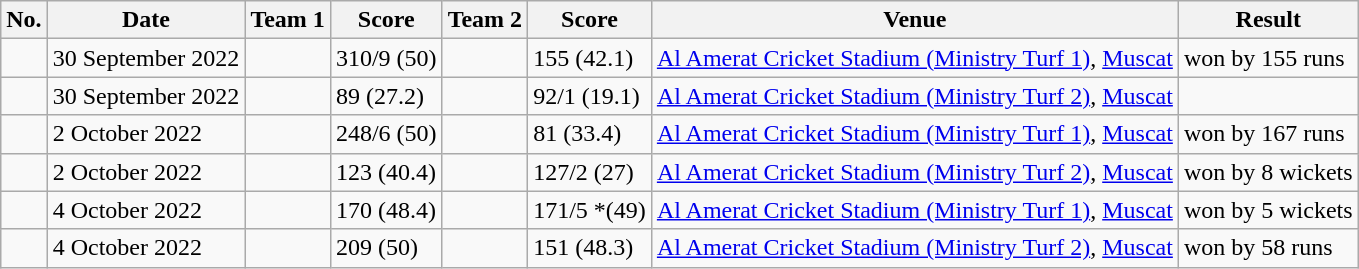<table class="wikitable">
<tr>
<th>No.</th>
<th>Date</th>
<th>Team 1</th>
<th>Score</th>
<th>Team 2</th>
<th>Score</th>
<th>Venue</th>
<th>Result</th>
</tr>
<tr>
<td></td>
<td>30 September 2022</td>
<td></td>
<td>310/9 (50)</td>
<td></td>
<td>155 (42.1)</td>
<td><a href='#'>Al Amerat Cricket Stadium (Ministry Turf 1)</a>, <a href='#'>Muscat</a></td>
<td> won by 155 runs</td>
</tr>
<tr>
<td></td>
<td>30 September 2022</td>
<td></td>
<td>89 (27.2)</td>
<td></td>
<td>92/1 (19.1)</td>
<td><a href='#'>Al Amerat Cricket Stadium (Ministry Turf 2)</a>, <a href='#'>Muscat</a></td>
<td></td>
</tr>
<tr>
<td></td>
<td>2 October 2022</td>
<td></td>
<td>248/6 (50)</td>
<td></td>
<td>81 (33.4)</td>
<td><a href='#'>Al Amerat Cricket Stadium (Ministry Turf 1)</a>, <a href='#'>Muscat</a></td>
<td> won by 167 runs</td>
</tr>
<tr>
<td></td>
<td>2 October 2022</td>
<td></td>
<td>123 (40.4)</td>
<td></td>
<td>127/2 (27)</td>
<td><a href='#'>Al Amerat Cricket Stadium (Ministry Turf 2)</a>, <a href='#'>Muscat</a></td>
<td> won by 8 wickets</td>
</tr>
<tr>
<td></td>
<td>4 October 2022</td>
<td></td>
<td>170 (48.4)</td>
<td></td>
<td>171/5 *(49)</td>
<td><a href='#'>Al Amerat Cricket Stadium (Ministry Turf 1)</a>, <a href='#'>Muscat</a></td>
<td> won by 5 wickets</td>
</tr>
<tr>
<td></td>
<td>4 October 2022</td>
<td></td>
<td>209 (50)</td>
<td></td>
<td>151 (48.3)</td>
<td><a href='#'>Al Amerat Cricket Stadium (Ministry Turf 2)</a>, <a href='#'>Muscat</a></td>
<td> won by 58 runs</td>
</tr>
</table>
